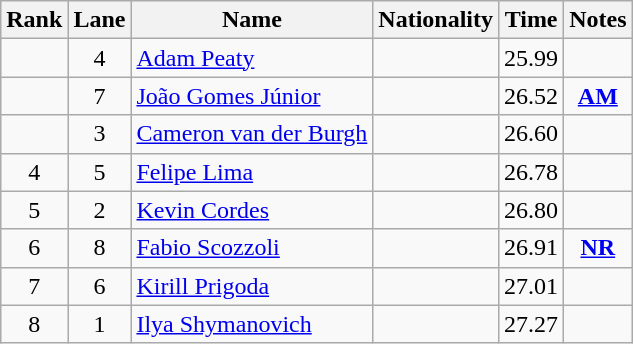<table class="wikitable sortable" style="text-align:center">
<tr>
<th>Rank</th>
<th>Lane</th>
<th>Name</th>
<th>Nationality</th>
<th>Time</th>
<th>Notes</th>
</tr>
<tr>
<td></td>
<td>4</td>
<td align=left><a href='#'>Adam Peaty</a></td>
<td align=left></td>
<td>25.99</td>
<td></td>
</tr>
<tr>
<td></td>
<td>7</td>
<td align=left><a href='#'>João Gomes Júnior</a></td>
<td align=left></td>
<td>26.52</td>
<td><strong><a href='#'>AM</a></strong></td>
</tr>
<tr>
<td></td>
<td>3</td>
<td align=left><a href='#'>Cameron van der Burgh</a></td>
<td align=left></td>
<td>26.60</td>
<td></td>
</tr>
<tr>
<td>4</td>
<td>5</td>
<td align=left><a href='#'>Felipe Lima</a></td>
<td align=left></td>
<td>26.78</td>
<td></td>
</tr>
<tr>
<td>5</td>
<td>2</td>
<td align=left><a href='#'>Kevin Cordes</a></td>
<td align=left></td>
<td>26.80</td>
<td></td>
</tr>
<tr>
<td>6</td>
<td>8</td>
<td align=left><a href='#'>Fabio Scozzoli</a></td>
<td align=left></td>
<td>26.91</td>
<td><strong><a href='#'>NR</a></strong></td>
</tr>
<tr>
<td>7</td>
<td>6</td>
<td align=left><a href='#'>Kirill Prigoda</a></td>
<td align=left></td>
<td>27.01</td>
<td></td>
</tr>
<tr>
<td>8</td>
<td>1</td>
<td align=left><a href='#'>Ilya Shymanovich</a></td>
<td align=left></td>
<td>27.27</td>
<td></td>
</tr>
</table>
